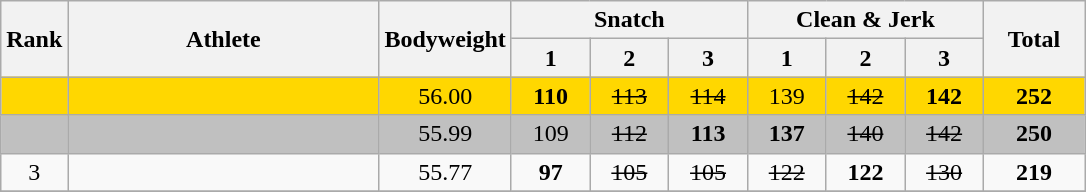<table class="wikitable" style="text-align:center">
<tr>
<th rowspan=2>Rank</th>
<th width=200 rowspan=2>Athlete</th>
<th width=80 rowspan=2>Bodyweight</th>
<th width=150 colspan=3>Snatch</th>
<th width=150 colspan=3>Clean & Jerk</th>
<th width=60 rowspan=2>Total</th>
</tr>
<tr>
<th>1</th>
<th>2</th>
<th>3</th>
<th>1</th>
<th>2</th>
<th>3</th>
</tr>
<tr bgcolor=gold>
<td></td>
<td align=left></td>
<td>56.00</td>
<td><strong>110</strong></td>
<td><s>113</s></td>
<td><s>114</s></td>
<td>139</td>
<td><s>142</s></td>
<td><strong>142</strong></td>
<td><strong>252</strong></td>
</tr>
<tr bgcolor=silver>
<td></td>
<td align=left></td>
<td>55.99</td>
<td>109</td>
<td><s>112</s></td>
<td><strong>113</strong></td>
<td><strong>137</strong></td>
<td><s>140</s></td>
<td><s>142</s></td>
<td><strong>250</strong></td>
</tr>
<tr>
<td>3</td>
<td align=left></td>
<td>55.77</td>
<td><strong>97</strong></td>
<td><s>105</s></td>
<td><s>105</s></td>
<td><s>122</s></td>
<td><strong>122</strong></td>
<td><s>130</s></td>
<td><strong>219</strong></td>
</tr>
<tr>
</tr>
</table>
